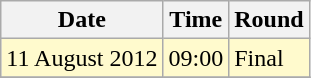<table class="wikitable">
<tr>
<th>Date</th>
<th>Time</th>
<th>Round</th>
</tr>
<tr>
<td style=background:lemonchiffon>11 August 2012</td>
<td style=background:lemonchiffon>09:00</td>
<td style=background:lemonchiffon>Final</td>
</tr>
<tr>
</tr>
</table>
